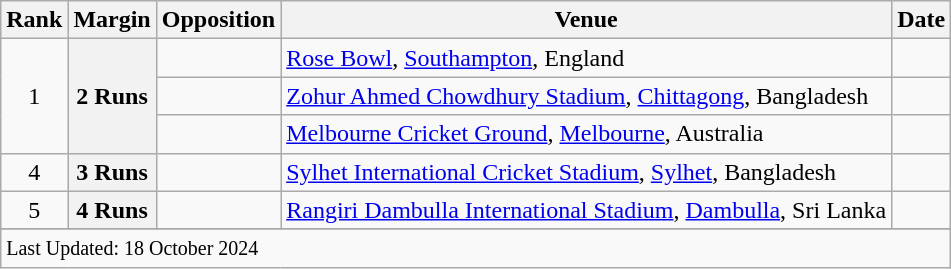<table class="wikitable plainrowheaders sortable">
<tr>
<th scope=col>Rank</th>
<th scope=col>Margin</th>
<th scope=col>Opposition</th>
<th scope=col>Venue</th>
<th scope=col>Date</th>
</tr>
<tr>
<td align=center rowspan=3>1</td>
<th scope=row style=text-align:center rowspan=3>2 Runs</th>
<td></td>
<td><a href='#'>Rose Bowl</a>, <a href='#'>Southampton</a>, England</td>
<td></td>
</tr>
<tr>
<td></td>
<td><a href='#'>Zohur Ahmed Chowdhury Stadium</a>, <a href='#'>Chittagong</a>, Bangladesh</td>
<td></td>
</tr>
<tr>
<td></td>
<td><a href='#'>Melbourne Cricket Ground</a>, <a href='#'>Melbourne</a>, Australia</td>
<td></td>
</tr>
<tr>
<td align="center">4</td>
<th scope="row" style="text-align:center">3 Runs</th>
<td></td>
<td><a href='#'>Sylhet International Cricket Stadium</a>, <a href='#'>Sylhet</a>, Bangladesh</td>
<td></td>
</tr>
<tr>
<td align="center">5</td>
<th scope="row" style="text-align:center">4 Runs</th>
<td></td>
<td><a href='#'>Rangiri Dambulla International Stadium</a>, <a href='#'>Dambulla</a>, Sri Lanka</td>
<td></td>
</tr>
<tr>
</tr>
<tr class=sortbottom>
<td colspan=5><small>Last Updated: 18 October 2024</small></td>
</tr>
</table>
